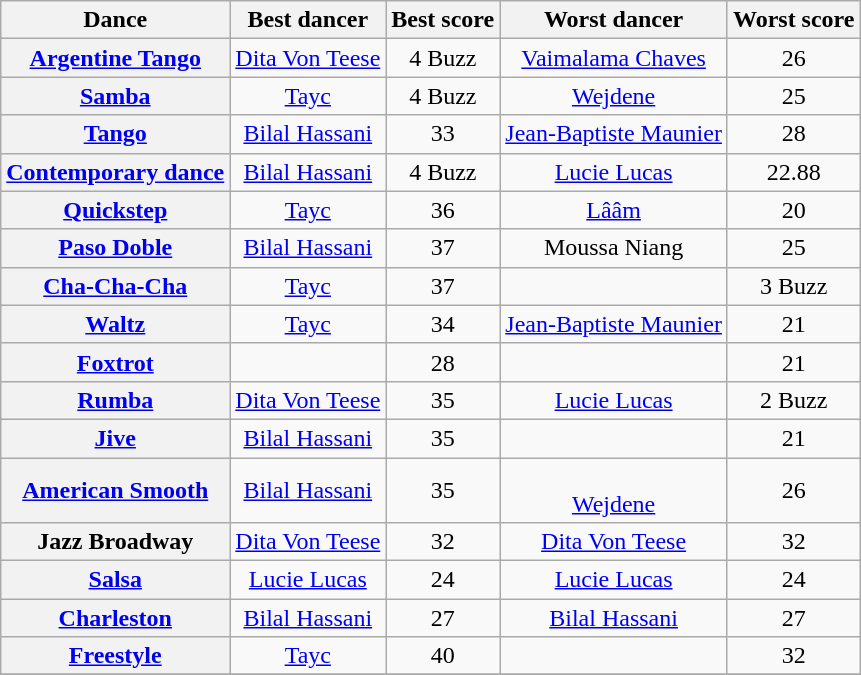<table class="wikitable sortable" style="text-align:center;">
<tr>
<th>Dance</th>
<th class="sortable">Best dancer</th>
<th>Best score</th>
<th class="sortable">Worst dancer</th>
<th>Worst score</th>
</tr>
<tr>
<th><a href='#'>Argentine Tango</a></th>
<td><a href='#'>Dita Von Teese</a></td>
<td>4 Buzz</td>
<td><a href='#'>Vaimalama Chaves</a></td>
<td>26</td>
</tr>
<tr>
<th><a href='#'>Samba</a></th>
<td><a href='#'>Tayc</a></td>
<td>4 Buzz</td>
<td><a href='#'>Wejdene</a></td>
<td>25</td>
</tr>
<tr>
<th><a href='#'>Tango</a></th>
<td><a href='#'>Bilal Hassani</a></td>
<td>33</td>
<td><a href='#'>Jean-Baptiste Maunier</a></td>
<td>28</td>
</tr>
<tr>
<th><a href='#'>Contemporary dance</a></th>
<td><a href='#'>Bilal Hassani</a></td>
<td>4 Buzz</td>
<td><a href='#'>Lucie Lucas</a></td>
<td>22.88</td>
</tr>
<tr>
<th><a href='#'>Quickstep</a></th>
<td><a href='#'>Tayc</a></td>
<td>36</td>
<td><a href='#'>Lââm</a></td>
<td>20</td>
</tr>
<tr>
<th><a href='#'>Paso Doble</a></th>
<td><a href='#'>Bilal Hassani</a></td>
<td>37</td>
<td>Moussa Niang</td>
<td>25</td>
</tr>
<tr>
<th><a href='#'>Cha-Cha-Cha</a></th>
<td><a href='#'>Tayc</a></td>
<td>37</td>
<td><br></td>
<td>3 Buzz</td>
</tr>
<tr>
<th><a href='#'>Waltz</a></th>
<td><a href='#'>Tayc</a></td>
<td>34</td>
<td><a href='#'>Jean-Baptiste Maunier</a></td>
<td>21</td>
</tr>
<tr>
<th><a href='#'>Foxtrot</a></th>
<td></td>
<td>28</td>
<td></td>
<td>21</td>
</tr>
<tr>
<th><a href='#'>Rumba</a></th>
<td><a href='#'>Dita Von Teese</a></td>
<td>35</td>
<td><a href='#'>Lucie Lucas</a></td>
<td>2 Buzz</td>
</tr>
<tr>
<th><a href='#'>Jive</a></th>
<td><a href='#'>Bilal Hassani</a></td>
<td>35</td>
<td></td>
<td>21</td>
</tr>
<tr>
<th><a href='#'>American Smooth</a></th>
<td><a href='#'>Bilal Hassani</a></td>
<td>35</td>
<td><br><a href='#'>Wejdene</a></td>
<td>26</td>
</tr>
<tr>
<th>Jazz Broadway</th>
<td><a href='#'>Dita Von Teese</a></td>
<td>32</td>
<td><a href='#'>Dita Von Teese</a></td>
<td>32</td>
</tr>
<tr>
<th><a href='#'>Salsa</a></th>
<td><a href='#'>Lucie Lucas</a></td>
<td>24</td>
<td><a href='#'>Lucie Lucas</a></td>
<td>24</td>
</tr>
<tr>
<th><a href='#'>Charleston</a></th>
<td><a href='#'>Bilal Hassani</a><br></td>
<td>27</td>
<td><a href='#'>Bilal Hassani</a><br></td>
<td>27</td>
</tr>
<tr>
<th><a href='#'>Freestyle</a></th>
<td><a href='#'>Tayc</a></td>
<td>40</td>
<td></td>
<td>32</td>
</tr>
<tr>
</tr>
</table>
